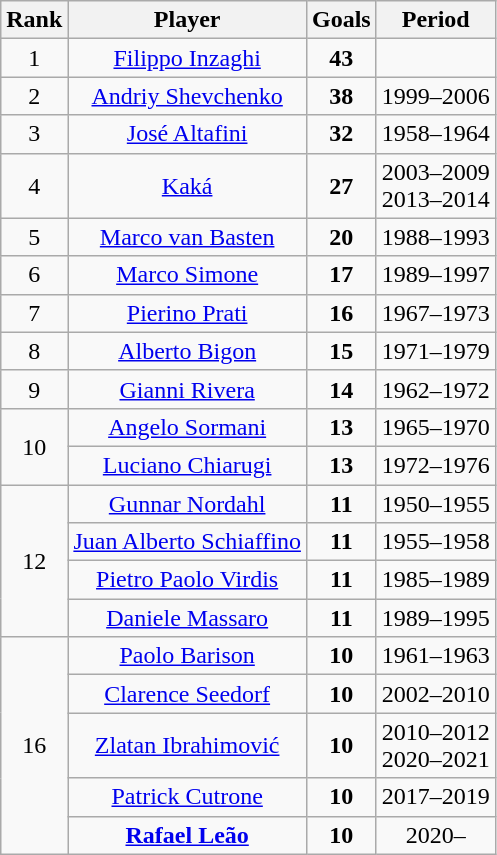<table class="wikitable sortable" style=text-align:center;>
<tr>
<th>Rank</th>
<th>Player</th>
<th>Goals</th>
<th>Period</th>
</tr>
<tr>
<td>1</td>
<td> <a href='#'>Filippo Inzaghi</a></td>
<td><strong>43</strong></td>
<td></td>
</tr>
<tr>
<td>2</td>
<td> <a href='#'>Andriy Shevchenko</a></td>
<td><strong>38</strong></td>
<td>1999–2006</td>
</tr>
<tr>
<td>3</td>
<td> <a href='#'>José Altafini</a></td>
<td><strong>32</strong></td>
<td>1958–1964</td>
</tr>
<tr>
<td>4</td>
<td> <a href='#'>Kaká</a></td>
<td><strong>27</strong></td>
<td>2003–2009<br>2013–2014</td>
</tr>
<tr>
<td>5</td>
<td> <a href='#'>Marco van Basten</a></td>
<td><strong>20</strong></td>
<td>1988–1993</td>
</tr>
<tr>
<td>6</td>
<td> <a href='#'>Marco Simone</a></td>
<td><strong>17</strong></td>
<td>1989–1997</td>
</tr>
<tr>
<td>7</td>
<td> <a href='#'>Pierino Prati</a></td>
<td><strong>16</strong></td>
<td>1967–1973</td>
</tr>
<tr>
<td>8</td>
<td> <a href='#'>Alberto Bigon</a></td>
<td><strong>15</strong></td>
<td>1971–1979</td>
</tr>
<tr>
<td>9</td>
<td> <a href='#'>Gianni Rivera</a></td>
<td><strong>14</strong></td>
<td>1962–1972</td>
</tr>
<tr>
<td rowspan=2 align=center>10</td>
<td>  <a href='#'>Angelo Sormani</a></td>
<td><strong>13</strong></td>
<td>1965–1970</td>
</tr>
<tr>
<td> <a href='#'>Luciano Chiarugi</a></td>
<td><strong>13</strong></td>
<td>1972–1976</td>
</tr>
<tr>
<td rowspan=4 align=center>12</td>
<td> <a href='#'>Gunnar Nordahl</a></td>
<td><strong>11</strong></td>
<td>1950–1955</td>
</tr>
<tr>
<td>  <a href='#'>Juan Alberto Schiaffino</a></td>
<td><strong>11</strong></td>
<td>1955–1958</td>
</tr>
<tr>
<td> <a href='#'>Pietro Paolo Virdis</a></td>
<td><strong>11</strong></td>
<td>1985–1989</td>
</tr>
<tr>
<td> <a href='#'>Daniele Massaro</a></td>
<td><strong>11</strong></td>
<td>1989–1995</td>
</tr>
<tr>
<td rowspan=5 align=center>16</td>
<td> <a href='#'>Paolo Barison</a></td>
<td><strong>10</strong></td>
<td>1961–1963</td>
</tr>
<tr>
<td> <a href='#'>Clarence Seedorf</a></td>
<td><strong>10</strong></td>
<td>2002–2010</td>
</tr>
<tr>
<td> <a href='#'>Zlatan Ibrahimović</a></td>
<td><strong>10</strong></td>
<td>2010–2012<br>2020–2021</td>
</tr>
<tr>
<td> <a href='#'>Patrick Cutrone</a></td>
<td><strong>10</strong></td>
<td>2017–2019</td>
</tr>
<tr>
<td> <strong><a href='#'>Rafael Leão</a></strong></td>
<td><strong>10</strong></td>
<td>2020–</td>
</tr>
</table>
